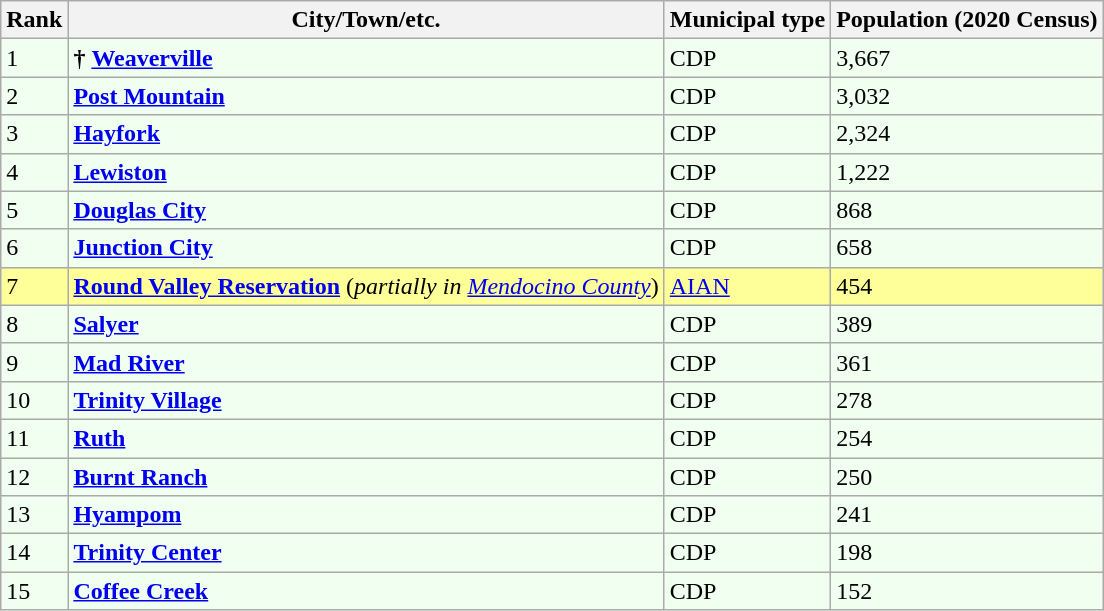<table class="wikitable sortable">
<tr>
<th>Rank</th>
<th>City/Town/etc.</th>
<th>Municipal type</th>
<th>Population (2020 Census)</th>
</tr>
<tr style="background:honeyDew;">
<td>1</td>
<td><strong>†</strong> <strong><a href='#'>Weaverville</a></strong></td>
<td>CDP</td>
<td>3,667</td>
</tr>
<tr style="background:honeyDew;">
<td>2</td>
<td><strong><a href='#'>Post Mountain</a></strong></td>
<td>CDP</td>
<td>3,032</td>
</tr>
<tr style="background:honeyDew;">
<td>3</td>
<td><strong><a href='#'>Hayfork</a></strong></td>
<td>CDP</td>
<td>2,324</td>
</tr>
<tr style="background:honeyDew;">
<td>4</td>
<td><strong><a href='#'>Lewiston</a></strong></td>
<td>CDP</td>
<td>1,222</td>
</tr>
<tr style="background:honeyDew;">
<td>5</td>
<td><strong><a href='#'>Douglas City</a></strong></td>
<td>CDP</td>
<td>868</td>
</tr>
<tr style="background:honeyDew;">
<td>6</td>
<td><strong><a href='#'>Junction City</a></strong></td>
<td>CDP</td>
<td>658</td>
</tr>
<tr style="background:#ff9;">
<td>7</td>
<td><strong><a href='#'>Round Valley Reservation</a></strong> (<em>partially in <a href='#'>Mendocino County</a></em>)</td>
<td><a href='#'>AIAN</a></td>
<td>454</td>
</tr>
<tr style="background:honeyDew;">
<td>8</td>
<td><strong><a href='#'>Salyer</a></strong></td>
<td>CDP</td>
<td>389</td>
</tr>
<tr style="background:honeyDew;">
<td>9</td>
<td><strong><a href='#'>Mad River</a></strong></td>
<td>CDP</td>
<td>361</td>
</tr>
<tr style="background:honeyDew;">
<td>10</td>
<td><strong><a href='#'>Trinity Village</a></strong></td>
<td>CDP</td>
<td>278</td>
</tr>
<tr style="background:honeyDew;">
<td>11</td>
<td><strong><a href='#'>Ruth</a></strong></td>
<td>CDP</td>
<td>254</td>
</tr>
<tr style="background:honeyDew;">
<td>12</td>
<td><strong><a href='#'>Burnt Ranch</a></strong></td>
<td>CDP</td>
<td>250</td>
</tr>
<tr style="background:honeyDew;">
<td>13</td>
<td><strong><a href='#'>Hyampom</a></strong></td>
<td>CDP</td>
<td>241</td>
</tr>
<tr style="background:honeyDew;">
<td>14</td>
<td><strong><a href='#'>Trinity Center</a></strong></td>
<td>CDP</td>
<td>198</td>
</tr>
<tr style="background:honeyDew;">
<td>15</td>
<td><strong><a href='#'>Coffee Creek</a></strong></td>
<td>CDP</td>
<td>152</td>
</tr>
</table>
